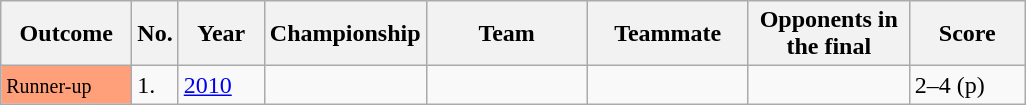<table class="sortable wikitable">
<tr>
<th style="width:80px;">Outcome</th>
<th style="width:20px;">No.</th>
<th style="width:50px;">Year</th>
<th style="width:100px;">Championship</th>
<th style="width:100px;">Team</th>
<th style="width:100px;">Teammate</th>
<th style="width:100px;">Opponents in the final</th>
<th style="width:70px;">Score</th>
</tr>
<tr style=>
<td style="background:#ffa07a;"><small>Runner-up</small></td>
<td>1.</td>
<td><a href='#'>2010</a></td>
<td></td>
<td></td>
<td></td>
<td></td>
<td>2–4 (p)</td>
</tr>
</table>
